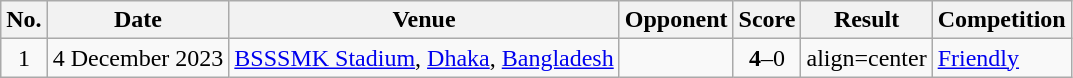<table class=" wikitable">
<tr>
<th>No.</th>
<th>Date</th>
<th>Venue</th>
<th>Opponent</th>
<th>Score</th>
<th>Result</th>
<th>Competition</th>
</tr>
<tr>
<td align=center>1</td>
<td>4 December 2023</td>
<td><a href='#'>BSSSMK Stadium</a>, <a href='#'>Dhaka</a>, <a href='#'>Bangladesh</a></td>
<td></td>
<td align=center><strong>4</strong>–0</td>
<td>align=center </td>
<td><a href='#'>Friendly</a></td>
</tr>
</table>
